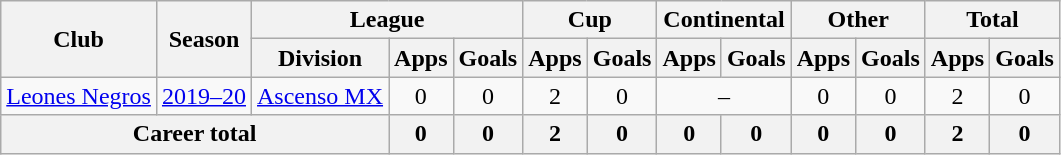<table class="wikitable" style="text-align: center">
<tr>
<th rowspan="2">Club</th>
<th rowspan="2">Season</th>
<th colspan="3">League</th>
<th colspan="2">Cup</th>
<th colspan="2">Continental</th>
<th colspan="2">Other</th>
<th colspan="2">Total</th>
</tr>
<tr>
<th>Division</th>
<th>Apps</th>
<th>Goals</th>
<th>Apps</th>
<th>Goals</th>
<th>Apps</th>
<th>Goals</th>
<th>Apps</th>
<th>Goals</th>
<th>Apps</th>
<th>Goals</th>
</tr>
<tr>
<td><a href='#'>Leones Negros</a></td>
<td><a href='#'>2019–20</a></td>
<td><a href='#'>Ascenso MX</a></td>
<td>0</td>
<td>0</td>
<td>2</td>
<td>0</td>
<td colspan="2">–</td>
<td>0</td>
<td>0</td>
<td>2</td>
<td>0</td>
</tr>
<tr>
<th colspan="3"><strong>Career total</strong></th>
<th>0</th>
<th>0</th>
<th>2</th>
<th>0</th>
<th>0</th>
<th>0</th>
<th>0</th>
<th>0</th>
<th>2</th>
<th>0</th>
</tr>
</table>
